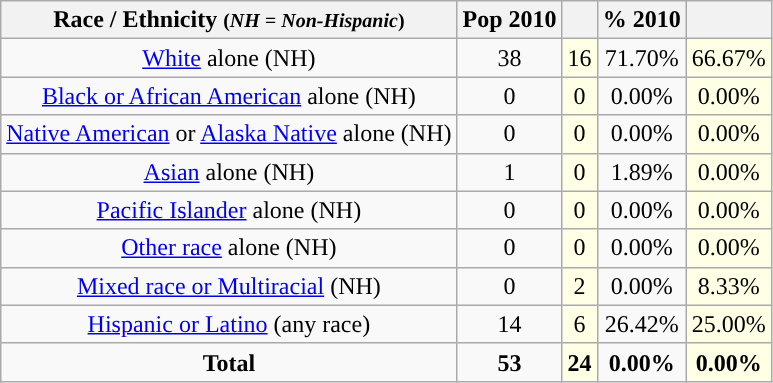<table class="wikitable" style="text-align:center;">
<tr>
<th>Race / Ethnicity <small>(<em>NH = Non-Hispanic</em>)</small></th>
<th>Pop 2010</th>
<th></th>
<th>% 2010</th>
<th></th>
</tr>
<tr>
<td><a href='#'>White</a> alone (NH)</td>
<td>38</td>
<td style='background: #ffffe6;'>16</td>
<td>71.70%</td>
<td style='background: #ffffe6;'>66.67%</td>
</tr>
<tr>
<td><a href='#'>Black or African American</a> alone (NH)</td>
<td>0</td>
<td style='background: #ffffe6;'>0</td>
<td>0.00%</td>
<td style='background: #ffffe6;'>0.00%</td>
</tr>
<tr>
<td><a href='#'>Native American</a> or <a href='#'>Alaska Native</a> alone (NH)</td>
<td>0</td>
<td style='background: #ffffe6;'>0</td>
<td>0.00%</td>
<td style='background: #ffffe6;'>0.00%</td>
</tr>
<tr>
<td><a href='#'>Asian</a> alone (NH)</td>
<td>1</td>
<td style='background: #ffffe6;'>0</td>
<td>1.89%</td>
<td style='background: #ffffe6;'>0.00%</td>
</tr>
<tr>
<td><a href='#'>Pacific Islander</a> alone (NH)</td>
<td>0</td>
<td style='background: #ffffe6;'>0</td>
<td>0.00%</td>
<td style='background: #ffffe6;'>0.00%</td>
</tr>
<tr>
<td><a href='#'>Other race</a> alone (NH)</td>
<td>0</td>
<td style='background: #ffffe6;'>0</td>
<td>0.00%</td>
<td style='background: #ffffe6;'>0.00%</td>
</tr>
<tr>
<td><a href='#'>Mixed race or Multiracial</a> (NH)</td>
<td>0</td>
<td style='background: #ffffe6;'>2</td>
<td>0.00%</td>
<td style='background: #ffffe6;'>8.33%</td>
</tr>
<tr>
<td><a href='#'>Hispanic or Latino</a> (any race)</td>
<td>14</td>
<td style='background: #ffffe6;'>6</td>
<td>26.42%</td>
<td style='background: #ffffe6;'>25.00%</td>
</tr>
<tr>
<td><strong>Total</strong></td>
<td><strong>53</strong></td>
<td style='background: #ffffe6;'><strong>24</strong></td>
<td><strong>0.00%</strong></td>
<td style='background: #ffffe6;'><strong>0.00%</strong></td>
</tr>
</table>
